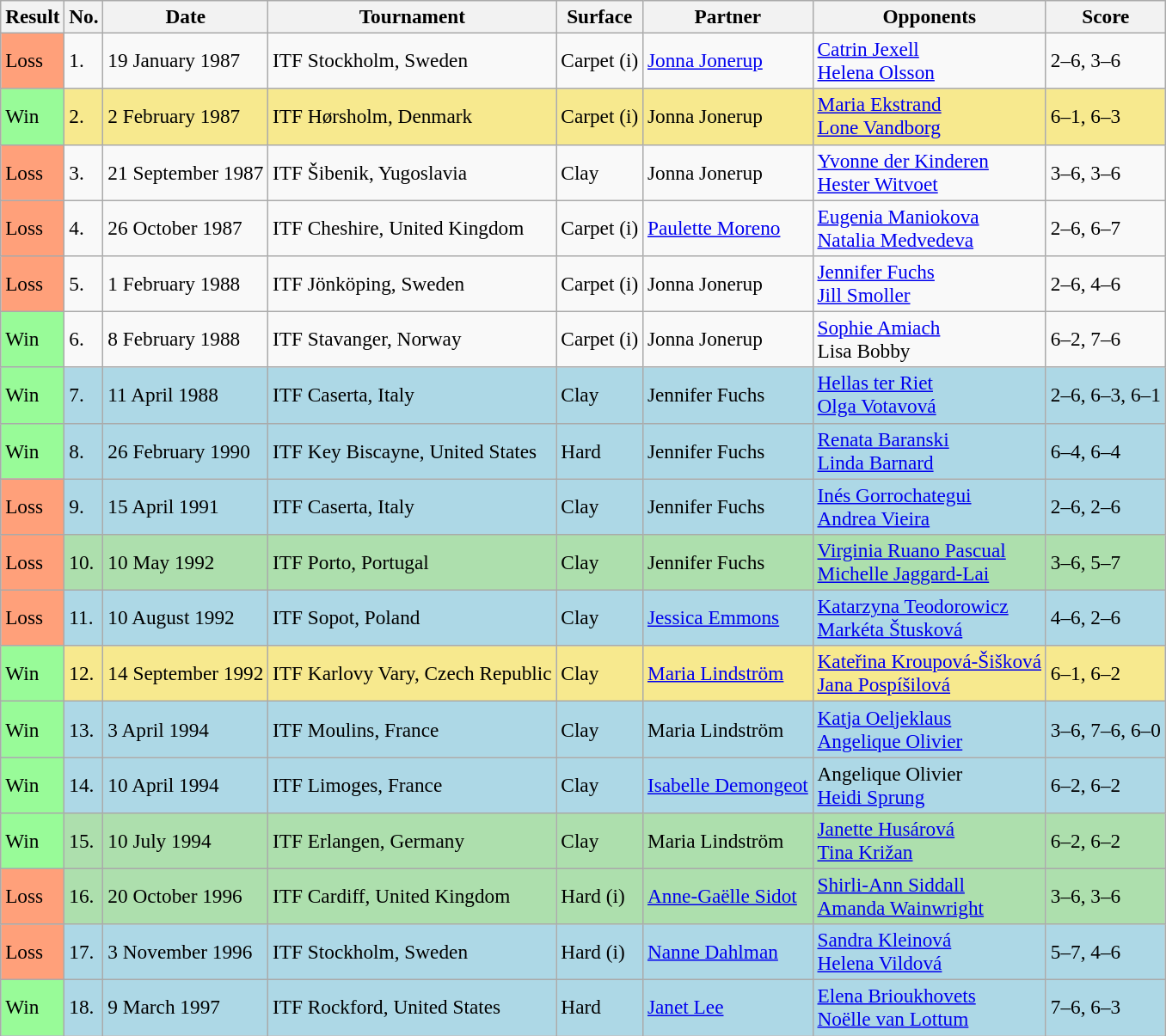<table class="sortable wikitable" style="font-size:97%;">
<tr>
<th>Result</th>
<th>No.</th>
<th>Date</th>
<th>Tournament</th>
<th>Surface</th>
<th>Partner</th>
<th>Opponents</th>
<th>Score</th>
</tr>
<tr>
<td style="background:#ffa07a;">Loss</td>
<td>1.</td>
<td>19 January 1987</td>
<td>ITF Stockholm, Sweden</td>
<td>Carpet (i)</td>
<td> <a href='#'>Jonna Jonerup</a></td>
<td> <a href='#'>Catrin Jexell</a> <br>  <a href='#'>Helena Olsson</a></td>
<td>2–6, 3–6</td>
</tr>
<tr style="background:#f7e98e;">
<td style="background:#98fb98;">Win</td>
<td>2.</td>
<td>2 February 1987</td>
<td>ITF Hørsholm, Denmark</td>
<td>Carpet (i)</td>
<td> Jonna Jonerup</td>
<td> <a href='#'>Maria Ekstrand</a> <br>  <a href='#'>Lone Vandborg</a></td>
<td>6–1, 6–3</td>
</tr>
<tr>
<td style="background:#ffa07a;">Loss</td>
<td>3.</td>
<td>21 September 1987</td>
<td>ITF Šibenik, Yugoslavia</td>
<td>Clay</td>
<td> Jonna Jonerup</td>
<td> <a href='#'>Yvonne der Kinderen</a> <br>  <a href='#'>Hester Witvoet</a></td>
<td>3–6, 3–6</td>
</tr>
<tr>
<td style="background:#ffa07a;">Loss</td>
<td>4.</td>
<td>26 October 1987</td>
<td>ITF Cheshire, United Kingdom</td>
<td>Carpet (i)</td>
<td> <a href='#'>Paulette Moreno</a></td>
<td> <a href='#'>Eugenia Maniokova</a> <br>  <a href='#'>Natalia Medvedeva</a></td>
<td>2–6, 6–7</td>
</tr>
<tr>
<td style="background:#ffa07a;">Loss</td>
<td>5.</td>
<td>1 February 1988</td>
<td>ITF Jönköping, Sweden</td>
<td>Carpet (i)</td>
<td> Jonna Jonerup</td>
<td> <a href='#'>Jennifer Fuchs</a> <br>  <a href='#'>Jill Smoller</a></td>
<td>2–6, 4–6</td>
</tr>
<tr>
<td style="background:#98fb98;">Win</td>
<td>6.</td>
<td>8 February 1988</td>
<td>ITF Stavanger, Norway</td>
<td>Carpet (i)</td>
<td> Jonna Jonerup</td>
<td> <a href='#'>Sophie Amiach</a> <br>  Lisa Bobby</td>
<td>6–2, 7–6</td>
</tr>
<tr style="background:lightblue;">
<td style="background:#98fb98;">Win</td>
<td>7.</td>
<td>11 April 1988</td>
<td>ITF Caserta, Italy</td>
<td>Clay</td>
<td> Jennifer Fuchs</td>
<td> <a href='#'>Hellas ter Riet</a> <br>  <a href='#'>Olga Votavová</a></td>
<td>2–6, 6–3, 6–1</td>
</tr>
<tr style="background:lightblue;">
<td style="background:#98fb98;">Win</td>
<td>8.</td>
<td>26 February 1990</td>
<td>ITF Key Biscayne, United States</td>
<td>Hard</td>
<td> Jennifer Fuchs</td>
<td> <a href='#'>Renata Baranski</a> <br>  <a href='#'>Linda Barnard</a></td>
<td>6–4, 6–4</td>
</tr>
<tr style="background:lightblue;">
<td style="background:#ffa07a;">Loss</td>
<td>9.</td>
<td>15 April 1991</td>
<td>ITF Caserta, Italy</td>
<td>Clay</td>
<td> Jennifer Fuchs</td>
<td> <a href='#'>Inés Gorrochategui</a> <br>  <a href='#'>Andrea Vieira</a></td>
<td>2–6, 2–6</td>
</tr>
<tr style="background:#addfad;">
<td style="background:#ffa07a;">Loss</td>
<td>10.</td>
<td>10 May 1992</td>
<td>ITF Porto, Portugal</td>
<td>Clay</td>
<td> Jennifer Fuchs</td>
<td> <a href='#'>Virginia Ruano Pascual</a> <br>  <a href='#'>Michelle Jaggard-Lai</a></td>
<td>3–6, 5–7</td>
</tr>
<tr style="background:lightblue;">
<td style="background:#ffa07a;">Loss</td>
<td>11.</td>
<td>10 August 1992</td>
<td>ITF Sopot, Poland</td>
<td>Clay</td>
<td> <a href='#'>Jessica Emmons</a></td>
<td> <a href='#'>Katarzyna Teodorowicz</a> <br>  <a href='#'>Markéta Štusková</a></td>
<td>4–6, 2–6</td>
</tr>
<tr style="background:#f7e98e;">
<td style="background:#98fb98;">Win</td>
<td>12.</td>
<td>14 September 1992</td>
<td>ITF Karlovy Vary, Czech Republic</td>
<td>Clay</td>
<td> <a href='#'>Maria Lindström</a></td>
<td> <a href='#'>Kateřina Kroupová-Šišková</a> <br>  <a href='#'>Jana Pospíšilová</a></td>
<td>6–1, 6–2</td>
</tr>
<tr style="background:lightblue;">
<td style="background:#98fb98;">Win</td>
<td>13.</td>
<td>3 April 1994</td>
<td>ITF Moulins, France</td>
<td>Clay</td>
<td> Maria Lindström</td>
<td> <a href='#'>Katja Oeljeklaus</a> <br>  <a href='#'>Angelique Olivier</a></td>
<td>3–6, 7–6, 6–0</td>
</tr>
<tr style="background:lightblue;">
<td style="background:#98fb98;">Win</td>
<td>14.</td>
<td>10 April 1994</td>
<td>ITF Limoges, France</td>
<td>Clay</td>
<td> <a href='#'>Isabelle Demongeot</a></td>
<td> Angelique Olivier <br>  <a href='#'>Heidi Sprung</a></td>
<td>6–2, 6–2</td>
</tr>
<tr style="background:#addfad;">
<td style="background:#98fb98;">Win</td>
<td>15.</td>
<td>10 July 1994</td>
<td>ITF Erlangen, Germany</td>
<td>Clay</td>
<td> Maria Lindström</td>
<td> <a href='#'>Janette Husárová</a> <br>  <a href='#'>Tina Križan</a></td>
<td>6–2, 6–2</td>
</tr>
<tr style="background:#addfad;">
<td style="background:#ffa07a;">Loss</td>
<td>16.</td>
<td>20 October 1996</td>
<td>ITF Cardiff, United Kingdom</td>
<td>Hard (i)</td>
<td> <a href='#'>Anne-Gaëlle Sidot</a></td>
<td> <a href='#'>Shirli-Ann Siddall</a> <br>  <a href='#'>Amanda Wainwright</a></td>
<td>3–6, 3–6</td>
</tr>
<tr style="background:lightblue;">
<td style="background:#ffa07a;">Loss</td>
<td>17.</td>
<td>3 November 1996</td>
<td>ITF Stockholm, Sweden</td>
<td>Hard (i)</td>
<td> <a href='#'>Nanne Dahlman</a></td>
<td> <a href='#'>Sandra Kleinová</a> <br>  <a href='#'>Helena Vildová</a></td>
<td>5–7, 4–6</td>
</tr>
<tr style="background:lightblue;">
<td style="background:#98fb98;">Win</td>
<td>18.</td>
<td>9 March 1997</td>
<td>ITF Rockford, United States</td>
<td>Hard</td>
<td> <a href='#'>Janet Lee</a></td>
<td> <a href='#'>Elena Brioukhovets</a> <br>  <a href='#'>Noëlle van Lottum</a></td>
<td>7–6, 6–3</td>
</tr>
</table>
